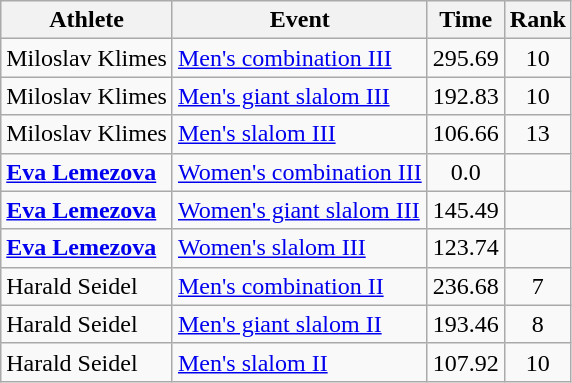<table class="wikitable">
<tr>
<th>Athlete</th>
<th>Event</th>
<th>Time</th>
<th>Rank</th>
</tr>
<tr>
<td>Miloslav Klimes</td>
<td><a href='#'>Men's combination III</a></td>
<td align="center">295.69</td>
<td align="center">10</td>
</tr>
<tr>
<td>Miloslav Klimes</td>
<td><a href='#'>Men's giant slalom III</a></td>
<td align="center">192.83</td>
<td align="center">10</td>
</tr>
<tr>
<td>Miloslav Klimes</td>
<td><a href='#'>Men's slalom III</a></td>
<td align="center">106.66</td>
<td align="center">13</td>
</tr>
<tr>
<td><strong><a href='#'>Eva Lemezova</a></strong></td>
<td><a href='#'>Women's combination III</a></td>
<td align="center">0.0</td>
<td align="center"></td>
</tr>
<tr>
<td><strong><a href='#'>Eva Lemezova</a></strong></td>
<td><a href='#'>Women's giant slalom III</a></td>
<td align="center">145.49</td>
<td align="center"></td>
</tr>
<tr>
<td><strong><a href='#'>Eva Lemezova</a></strong></td>
<td><a href='#'>Women's slalom III</a></td>
<td align="center">123.74</td>
<td align="center"></td>
</tr>
<tr>
<td>Harald Seidel</td>
<td><a href='#'>Men's combination II</a></td>
<td align="center">236.68</td>
<td align="center">7</td>
</tr>
<tr>
<td>Harald Seidel</td>
<td><a href='#'>Men's giant slalom II</a></td>
<td align="center">193.46</td>
<td align="center">8</td>
</tr>
<tr>
<td>Harald Seidel</td>
<td><a href='#'>Men's slalom II</a></td>
<td align="center">107.92</td>
<td align="center">10</td>
</tr>
</table>
